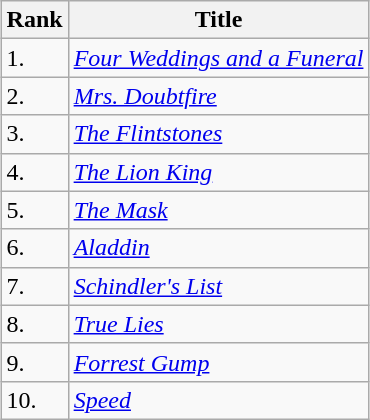<table class="wikitable sortable" style="margin:auto; margin:auto;">
<tr>
<th>Rank</th>
<th>Title</th>
</tr>
<tr>
<td>1.</td>
<td><em><a href='#'>Four Weddings and a Funeral</a></em></td>
</tr>
<tr>
<td>2.</td>
<td><em><a href='#'>Mrs. Doubtfire</a></em></td>
</tr>
<tr>
<td>3.</td>
<td><em><a href='#'>The Flintstones</a></em></td>
</tr>
<tr>
<td>4.</td>
<td><em><a href='#'>The Lion King</a></em></td>
</tr>
<tr>
<td>5.</td>
<td><em><a href='#'>The Mask</a></em></td>
</tr>
<tr>
<td>6.</td>
<td><em><a href='#'>Aladdin</a></em></td>
</tr>
<tr>
<td>7.</td>
<td><em><a href='#'>Schindler's List</a></em></td>
</tr>
<tr>
<td>8.</td>
<td><em><a href='#'>True Lies</a></em></td>
</tr>
<tr>
<td>9.</td>
<td><em><a href='#'>Forrest Gump</a></em></td>
</tr>
<tr>
<td>10.</td>
<td><em><a href='#'>Speed</a></em></td>
</tr>
</table>
